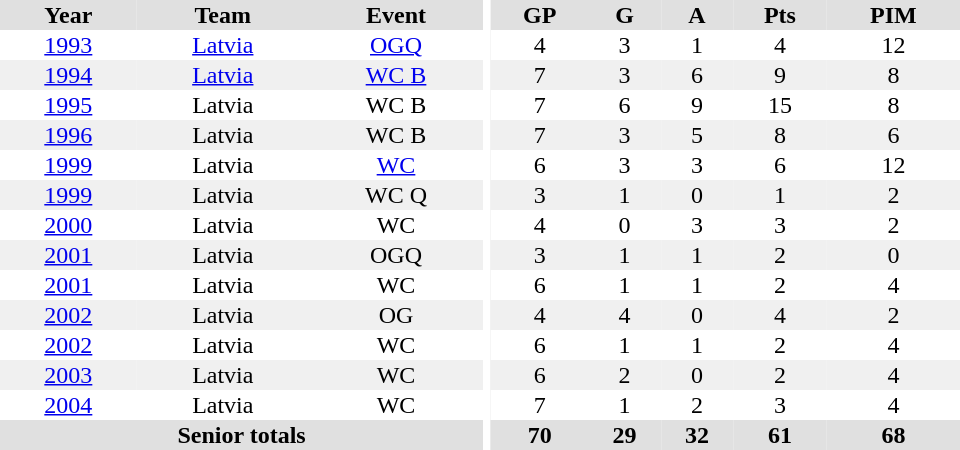<table border="0" cellpadding="1" cellspacing="0" ID="Table3" style="text-align:center; width:40em">
<tr ALIGN="center" bgcolor="#e0e0e0">
<th>Year</th>
<th>Team</th>
<th>Event</th>
<th rowspan="99" bgcolor="#ffffff"></th>
<th>GP</th>
<th>G</th>
<th>A</th>
<th>Pts</th>
<th>PIM</th>
</tr>
<tr>
<td><a href='#'>1993</a></td>
<td><a href='#'>Latvia</a></td>
<td><a href='#'>OGQ</a></td>
<td>4</td>
<td>3</td>
<td>1</td>
<td>4</td>
<td>12</td>
</tr>
<tr bgcolor="#f0f0f0">
<td><a href='#'>1994</a></td>
<td><a href='#'>Latvia</a></td>
<td><a href='#'>WC B</a></td>
<td>7</td>
<td>3</td>
<td>6</td>
<td>9</td>
<td>8</td>
</tr>
<tr>
<td><a href='#'>1995</a></td>
<td>Latvia</td>
<td>WC B</td>
<td>7</td>
<td>6</td>
<td>9</td>
<td>15</td>
<td>8</td>
</tr>
<tr bgcolor="#f0f0f0">
<td><a href='#'>1996</a></td>
<td>Latvia</td>
<td>WC B</td>
<td>7</td>
<td>3</td>
<td>5</td>
<td>8</td>
<td>6</td>
</tr>
<tr>
<td><a href='#'>1999</a></td>
<td>Latvia</td>
<td><a href='#'>WC</a></td>
<td>6</td>
<td>3</td>
<td>3</td>
<td>6</td>
<td>12</td>
</tr>
<tr bgcolor="#f0f0f0">
<td><a href='#'>1999</a></td>
<td>Latvia</td>
<td>WC Q</td>
<td>3</td>
<td>1</td>
<td>0</td>
<td>1</td>
<td>2</td>
</tr>
<tr>
<td><a href='#'>2000</a></td>
<td>Latvia</td>
<td>WC</td>
<td>4</td>
<td>0</td>
<td>3</td>
<td>3</td>
<td>2</td>
</tr>
<tr bgcolor="#f0f0f0">
<td><a href='#'>2001</a></td>
<td>Latvia</td>
<td>OGQ</td>
<td>3</td>
<td>1</td>
<td>1</td>
<td>2</td>
<td>0</td>
</tr>
<tr>
<td><a href='#'>2001</a></td>
<td>Latvia</td>
<td>WC</td>
<td>6</td>
<td>1</td>
<td>1</td>
<td>2</td>
<td>4</td>
</tr>
<tr bgcolor="#f0f0f0">
<td><a href='#'>2002</a></td>
<td>Latvia</td>
<td>OG</td>
<td>4</td>
<td>4</td>
<td>0</td>
<td>4</td>
<td>2</td>
</tr>
<tr>
<td><a href='#'>2002</a></td>
<td>Latvia</td>
<td>WC</td>
<td>6</td>
<td>1</td>
<td>1</td>
<td>2</td>
<td>4</td>
</tr>
<tr bgcolor="#f0f0f0">
<td><a href='#'>2003</a></td>
<td>Latvia</td>
<td>WC</td>
<td>6</td>
<td>2</td>
<td>0</td>
<td>2</td>
<td>4</td>
</tr>
<tr>
<td><a href='#'>2004</a></td>
<td>Latvia</td>
<td>WC</td>
<td>7</td>
<td>1</td>
<td>2</td>
<td>3</td>
<td>4</td>
</tr>
<tr bgcolor="#e0e0e0">
<th colspan="3">Senior totals</th>
<th>70</th>
<th>29</th>
<th>32</th>
<th>61</th>
<th>68</th>
</tr>
</table>
